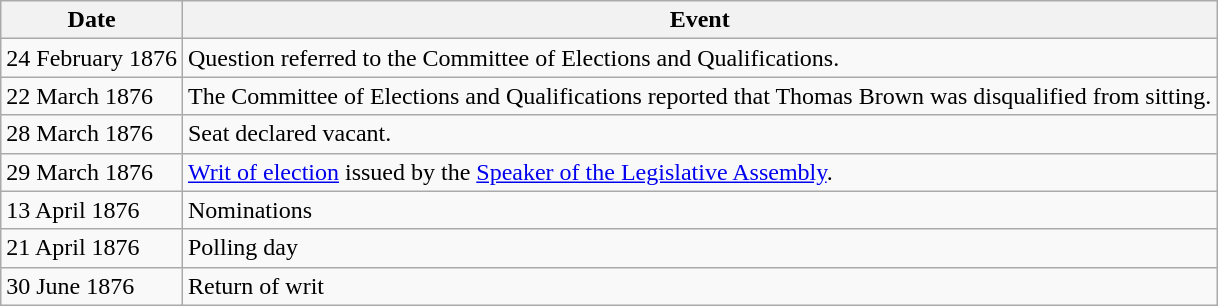<table class="wikitable">
<tr>
<th>Date</th>
<th>Event</th>
</tr>
<tr>
<td>24 February 1876</td>
<td>Question referred to the Committee of Elections and Qualifications.</td>
</tr>
<tr>
<td>22 March 1876</td>
<td>The Committee of Elections and Qualifications reported that Thomas Brown was disqualified from sitting.</td>
</tr>
<tr>
<td>28 March 1876</td>
<td>Seat declared vacant.</td>
</tr>
<tr>
<td>29 March 1876</td>
<td><a href='#'>Writ of election</a> issued by the <a href='#'>Speaker of the Legislative Assembly</a>.</td>
</tr>
<tr>
<td>13 April 1876</td>
<td>Nominations</td>
</tr>
<tr>
<td>21 April 1876</td>
<td>Polling day</td>
</tr>
<tr>
<td>30 June 1876</td>
<td>Return of writ</td>
</tr>
</table>
